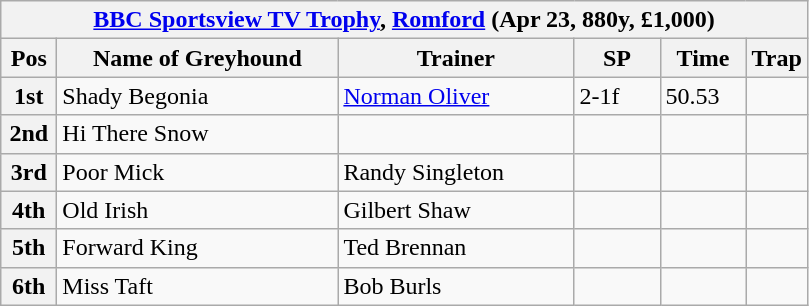<table class="wikitable">
<tr>
<th colspan="6"><a href='#'>BBC Sportsview TV Trophy</a>, <a href='#'>Romford</a> (Apr 23, 880y, £1,000)</th>
</tr>
<tr>
<th width=30>Pos</th>
<th width=180>Name of Greyhound</th>
<th width=150>Trainer</th>
<th width=50>SP</th>
<th width=50>Time</th>
<th width=30>Trap</th>
</tr>
<tr>
<th>1st</th>
<td>Shady Begonia</td>
<td><a href='#'>Norman Oliver</a></td>
<td>2-1f</td>
<td>50.53</td>
<td></td>
</tr>
<tr>
<th>2nd</th>
<td>Hi There Snow</td>
<td></td>
<td></td>
<td></td>
<td></td>
</tr>
<tr>
<th>3rd</th>
<td>Poor Mick</td>
<td>Randy Singleton</td>
<td></td>
<td></td>
<td></td>
</tr>
<tr>
<th>4th</th>
<td>Old Irish</td>
<td>Gilbert Shaw</td>
<td></td>
<td></td>
<td></td>
</tr>
<tr>
<th>5th</th>
<td>Forward King</td>
<td>Ted Brennan</td>
<td></td>
<td></td>
<td></td>
</tr>
<tr>
<th>6th</th>
<td>Miss Taft</td>
<td>Bob Burls</td>
<td></td>
<td></td>
<td></td>
</tr>
</table>
